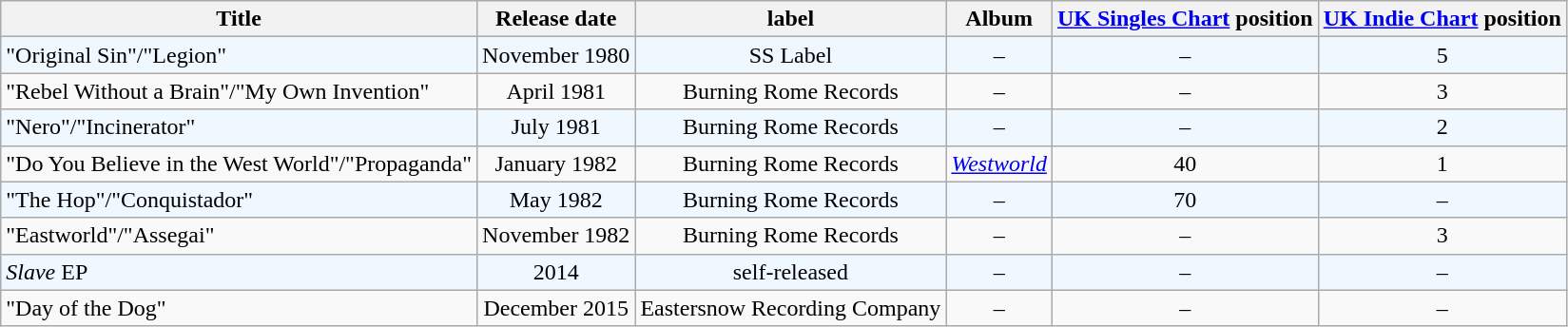<table class="wikitable">
<tr>
<th>Title</th>
<th>Release date</th>
<th>label</th>
<th>Album</th>
<th><a href='#'>UK Singles Chart</a> position</th>
<th><a href='#'>UK Indie Chart</a> position</th>
</tr>
<tr style="background:#f0f8ff;">
<td>"Original Sin"/"Legion"</td>
<td style="text-align:center;">November 1980</td>
<td style="text-align:center;">SS Label</td>
<td style="text-align:center;">–</td>
<td style="text-align:center;">–</td>
<td style="text-align:center;">5</td>
</tr>
<tr>
<td>"Rebel Without a Brain"/"My Own Invention"</td>
<td style="text-align:center;">April 1981</td>
<td style="text-align:center;">Burning Rome Records</td>
<td style="text-align:center;">–</td>
<td style="text-align:center;">–</td>
<td style="text-align:center;">3</td>
</tr>
<tr style="background:#f0f8ff;">
<td>"Nero"/"Incinerator"</td>
<td style="text-align:center;">July 1981</td>
<td style="text-align:center;">Burning Rome Records</td>
<td style="text-align:center;">–</td>
<td style="text-align:center;">–</td>
<td style="text-align:center;">2</td>
</tr>
<tr>
<td>"Do You Believe in the West World"/"Propaganda"</td>
<td style="text-align:center;">January 1982</td>
<td style="text-align:center;">Burning Rome Records</td>
<td><em><a href='#'>Westworld</a></em></td>
<td style="text-align:center;">40</td>
<td style="text-align:center;">1</td>
</tr>
<tr style="background:#f0f8ff;">
<td>"The Hop"/"Conquistador"</td>
<td style="text-align:center;">May 1982</td>
<td style="text-align:center;">Burning Rome Records</td>
<td style="text-align:center;">–</td>
<td style="text-align:center;">70</td>
<td style="text-align:center;">–</td>
</tr>
<tr>
<td>"Eastworld"/"Assegai"</td>
<td style="text-align:center;">November 1982</td>
<td style="text-align:center;">Burning Rome Records</td>
<td style="text-align:center;">–</td>
<td style="text-align:center;">–</td>
<td style="text-align:center;">3</td>
</tr>
<tr style="background:#f0f8ff;">
<td><em>Slave</em> EP</td>
<td style="text-align:center;">2014</td>
<td style="text-align:center;">self-released</td>
<td style="text-align:center;">–</td>
<td style="text-align:center;">–</td>
<td style="text-align:center;">–</td>
</tr>
<tr>
<td>"Day of the Dog"</td>
<td style="text-align:center;">December 2015</td>
<td style="text-align:center;">Eastersnow Recording Company</td>
<td style="text-align:center;">–</td>
<td style="text-align:center;">–</td>
<td style="text-align:center;">–</td>
</tr>
</table>
